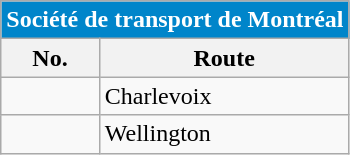<table align=center class="wikitable">
<tr>
<th style="background: #0085CA; font-size:100%; color:#FFFFFF;"colspan="4">Société de transport de Montréal</th>
</tr>
<tr>
<th>No.</th>
<th>Route</th>
</tr>
<tr>
<td></td>
<td>Charlevoix</td>
</tr>
<tr>
<td></td>
<td>Wellington</td>
</tr>
</table>
